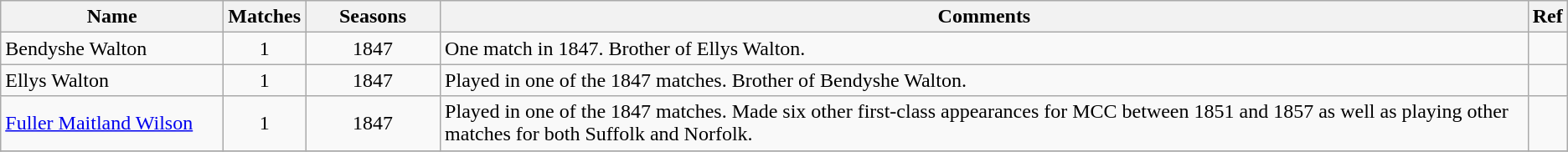<table class="wikitable">
<tr>
<th style="width:170px">Name</th>
<th>Matches</th>
<th style="width: 100px">Seasons</th>
<th>Comments</th>
<th>Ref</th>
</tr>
<tr>
<td>Bendyshe Walton</td>
<td align=center>1</td>
<td align=center>1847</td>
<td>One match in 1847. Brother of Ellys Walton.</td>
<td></td>
</tr>
<tr>
<td>Ellys Walton</td>
<td align=center>1</td>
<td align=center>1847</td>
<td>Played in one of the 1847 matches. Brother of Bendyshe Walton.</td>
<td></td>
</tr>
<tr>
<td><a href='#'>Fuller Maitland Wilson</a></td>
<td align=center>1</td>
<td align=center>1847</td>
<td>Played in one of the 1847 matches. Made six other first-class appearances for MCC between 1851 and 1857 as well as playing other matches for both Suffolk and Norfolk.</td>
<td></td>
</tr>
<tr>
</tr>
</table>
